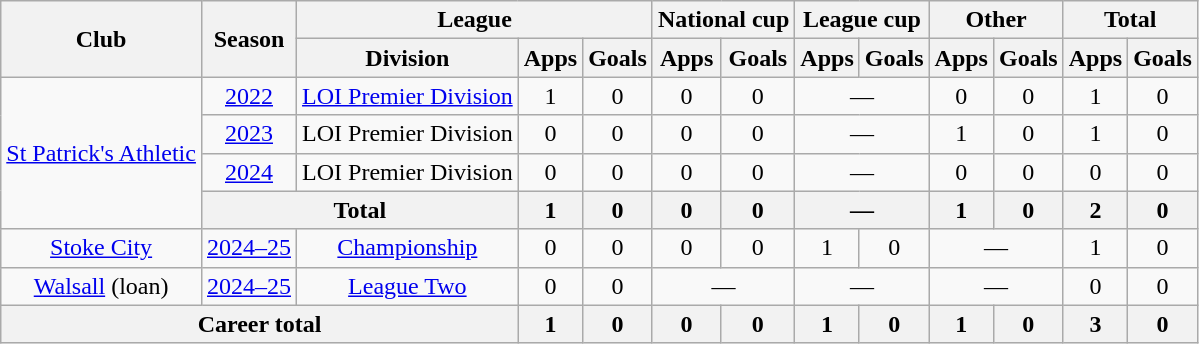<table class="wikitable" style="text-align: center;">
<tr>
<th rowspan="2">Club</th>
<th rowspan="2">Season</th>
<th colspan="3">League</th>
<th colspan="2">National cup</th>
<th colspan="2">League cup</th>
<th colspan="2">Other</th>
<th colspan="2">Total</th>
</tr>
<tr>
<th>Division</th>
<th>Apps</th>
<th>Goals</th>
<th>Apps</th>
<th>Goals</th>
<th>Apps</th>
<th>Goals</th>
<th>Apps</th>
<th>Goals</th>
<th>Apps</th>
<th>Goals</th>
</tr>
<tr>
<td rowspan="4"><a href='#'>St Patrick's Athletic</a></td>
<td><a href='#'>2022</a></td>
<td><a href='#'>LOI Premier Division</a></td>
<td>1</td>
<td>0</td>
<td>0</td>
<td>0</td>
<td colspan=2>—</td>
<td>0</td>
<td>0</td>
<td>1</td>
<td>0</td>
</tr>
<tr>
<td><a href='#'>2023</a></td>
<td>LOI Premier Division</td>
<td>0</td>
<td>0</td>
<td>0</td>
<td>0</td>
<td colspan=2>—</td>
<td>1</td>
<td>0</td>
<td>1</td>
<td>0</td>
</tr>
<tr>
<td><a href='#'>2024</a></td>
<td>LOI Premier Division</td>
<td>0</td>
<td>0</td>
<td>0</td>
<td>0</td>
<td colspan=2>—</td>
<td>0</td>
<td>0</td>
<td>0</td>
<td>0</td>
</tr>
<tr>
<th colspan="2">Total</th>
<th>1</th>
<th>0</th>
<th>0</th>
<th>0</th>
<th colspan=2>—</th>
<th>1</th>
<th>0</th>
<th>2</th>
<th>0</th>
</tr>
<tr>
<td><a href='#'>Stoke City</a></td>
<td><a href='#'>2024–25</a></td>
<td><a href='#'>Championship</a></td>
<td>0</td>
<td>0</td>
<td>0</td>
<td>0</td>
<td>1</td>
<td>0</td>
<td colspan=2>—</td>
<td>1</td>
<td>0</td>
</tr>
<tr>
<td><a href='#'>Walsall</a> (loan)</td>
<td><a href='#'>2024–25</a></td>
<td><a href='#'>League Two</a></td>
<td>0</td>
<td>0</td>
<td colspan=2>—</td>
<td colspan=2>—</td>
<td colspan=2>—</td>
<td>0</td>
<td>0</td>
</tr>
<tr>
<th colspan="3">Career total</th>
<th>1</th>
<th>0</th>
<th>0</th>
<th>0</th>
<th>1</th>
<th>0</th>
<th>1</th>
<th>0</th>
<th>3</th>
<th>0</th>
</tr>
</table>
